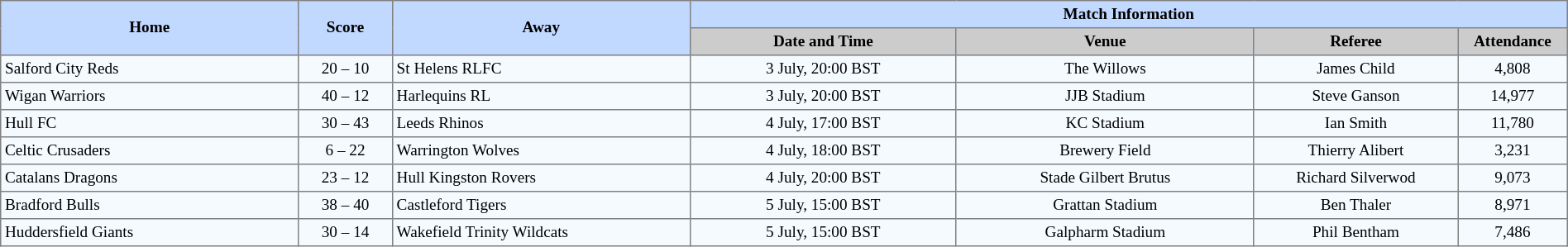<table border=1 style="border-collapse:collapse; font-size:80%; text-align:center;" cellpadding=3 cellspacing=0 width=100%>
<tr bgcolor=#C1D8FF>
<th rowspan=2 width=19%>Home</th>
<th rowspan=2 width=6%>Score</th>
<th rowspan=2 width=19%>Away</th>
<th colspan=6>Match Information</th>
</tr>
<tr bgcolor=#CCCCCC>
<th width=17%>Date and Time</th>
<th width=19%>Venue</th>
<th width=13%>Referee</th>
<th width=7%>Attendance</th>
</tr>
<tr bgcolor=#F5FAFF>
<td align=left> Salford City Reds</td>
<td>20 – 10</td>
<td align=left> St Helens RLFC</td>
<td>3 July, 20:00 BST</td>
<td>The Willows</td>
<td>James Child</td>
<td>4,808</td>
</tr>
<tr bgcolor=#F5FAFF>
<td align=left> Wigan Warriors</td>
<td>40 – 12</td>
<td align=left> Harlequins RL</td>
<td>3 July, 20:00 BST</td>
<td>JJB Stadium</td>
<td>Steve Ganson</td>
<td>14,977</td>
</tr>
<tr bgcolor=#F5FAFF>
<td align=left> Hull FC</td>
<td>30 – 43</td>
<td align=left> Leeds Rhinos</td>
<td>4 July, 17:00 BST</td>
<td>KC Stadium</td>
<td>Ian Smith</td>
<td>11,780</td>
</tr>
<tr bgcolor=#F5FAFF>
<td align=left> Celtic Crusaders</td>
<td>6 – 22</td>
<td align=left> Warrington Wolves</td>
<td>4 July, 18:00 BST</td>
<td>Brewery Field</td>
<td>Thierry Alibert</td>
<td>3,231</td>
</tr>
<tr bgcolor=#F5FAFF>
<td align=left> Catalans Dragons</td>
<td>23 – 12</td>
<td align=left> Hull Kingston Rovers</td>
<td>4 July, 20:00 BST</td>
<td>Stade Gilbert Brutus</td>
<td>Richard Silverwod</td>
<td>9,073</td>
</tr>
<tr bgcolor=#F5FAFF>
<td align=left> Bradford Bulls</td>
<td>38 – 40</td>
<td align=left> Castleford Tigers</td>
<td>5 July, 15:00 BST</td>
<td>Grattan Stadium</td>
<td>Ben Thaler</td>
<td>8,971</td>
</tr>
<tr bgcolor=#F5FAFF>
<td align=left> Huddersfield Giants</td>
<td>30 – 14</td>
<td align=left> Wakefield Trinity Wildcats</td>
<td>5 July, 15:00 BST</td>
<td>Galpharm Stadium</td>
<td>Phil Bentham</td>
<td>7,486</td>
</tr>
</table>
